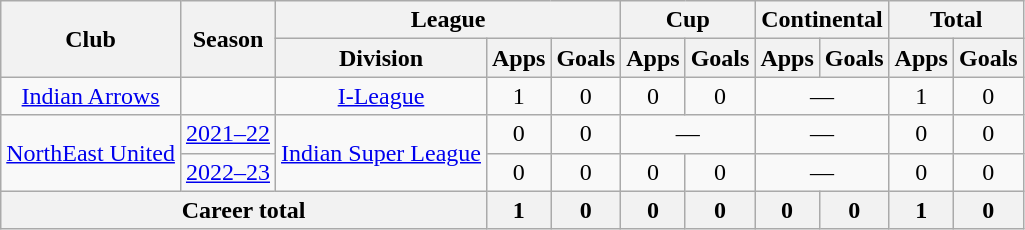<table class=wikitable style=text-align:center>
<tr>
<th rowspan=2>Club</th>
<th rowspan=2>Season</th>
<th colspan=3>League</th>
<th colspan=2>Cup</th>
<th colspan=2>Continental</th>
<th colspan=2>Total</th>
</tr>
<tr>
<th>Division</th>
<th>Apps</th>
<th>Goals</th>
<th>Apps</th>
<th>Goals</th>
<th>Apps</th>
<th>Goals</th>
<th>Apps</th>
<th>Goals</th>
</tr>
<tr>
<td rowspan="1"><a href='#'>Indian Arrows</a></td>
<td></td>
<td rowspan="1"><a href='#'>I-League</a></td>
<td>1</td>
<td>0</td>
<td>0</td>
<td>0</td>
<td colspan="2">—</td>
<td>1</td>
<td>0</td>
</tr>
<tr>
<td rowspan="2"><a href='#'>NorthEast United</a></td>
<td><a href='#'>2021–22</a></td>
<td rowspan="2"><a href='#'>Indian Super League</a></td>
<td>0</td>
<td>0</td>
<td colspan="2">—</td>
<td colspan="2">—</td>
<td>0</td>
<td>0</td>
</tr>
<tr>
<td><a href='#'>2022–23</a></td>
<td>0</td>
<td>0</td>
<td>0</td>
<td>0</td>
<td colspan="2">—</td>
<td>0</td>
<td>0</td>
</tr>
<tr>
<th colspan=3>Career total</th>
<th>1</th>
<th>0</th>
<th>0</th>
<th>0</th>
<th>0</th>
<th>0</th>
<th>1</th>
<th>0</th>
</tr>
</table>
